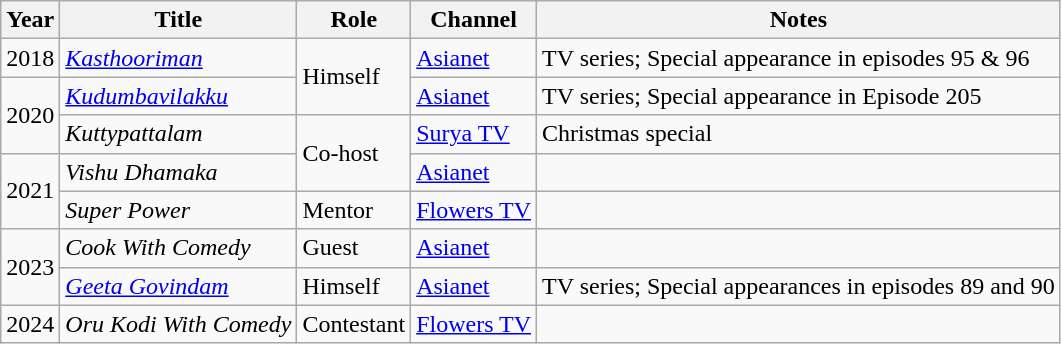<table class="wikitable">
<tr>
<th>Year</th>
<th>Title</th>
<th>Role</th>
<th>Channel</th>
<th>Notes</th>
</tr>
<tr>
<td>2018</td>
<td><em><a href='#'>Kasthooriman</a></em></td>
<td rowspan="2">Himself</td>
<td><a href='#'>Asianet</a></td>
<td>TV series; Special appearance in episodes 95 & 96</td>
</tr>
<tr>
<td Rowspan=2>2020</td>
<td><em><a href='#'>Kudumbavilakku</a></em></td>
<td><a href='#'>Asianet</a></td>
<td>TV series; Special appearance in Episode 205</td>
</tr>
<tr>
<td><em>Kuttypattalam</em></td>
<td rowspan="2">Co-host</td>
<td><a href='#'>Surya TV</a></td>
<td>Christmas special</td>
</tr>
<tr>
<td rowspan=2>2021</td>
<td><em>Vishu Dhamaka</em></td>
<td><a href='#'>Asianet</a></td>
<td></td>
</tr>
<tr>
<td><em>Super Power</em></td>
<td>Mentor</td>
<td><a href='#'>Flowers TV</a></td>
<td></td>
</tr>
<tr>
<td Rowspan=2>2023</td>
<td><em>Cook With Comedy</em></td>
<td>Guest</td>
<td><a href='#'>Asianet</a></td>
<td></td>
</tr>
<tr>
<td><em><a href='#'>Geeta Govindam </a></em></td>
<td>Himself</td>
<td><a href='#'>Asianet</a></td>
<td>TV series; Special appearances in episodes 89 and 90</td>
</tr>
<tr>
<td>2024</td>
<td><em>Oru Kodi With Comedy</em></td>
<td>Contestant</td>
<td><a href='#'>Flowers TV</a></td>
<td></td>
</tr>
</table>
